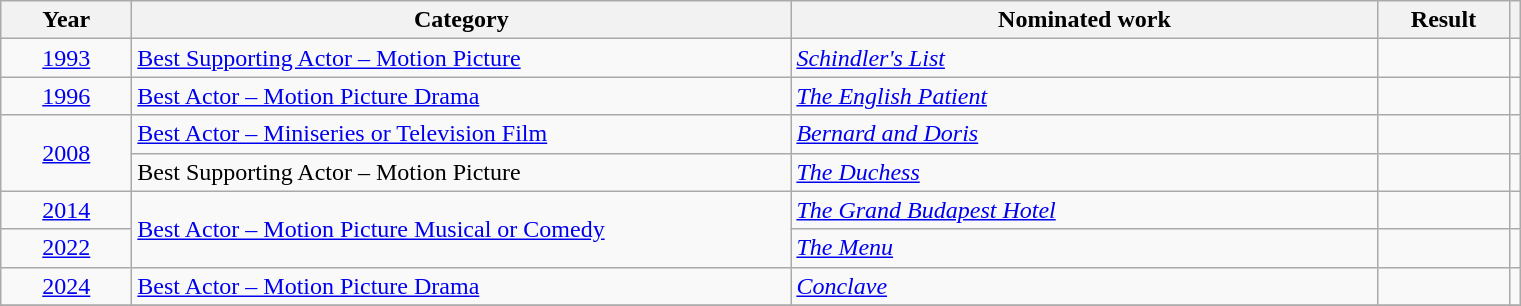<table class=wikitable>
<tr>
<th scope="col" style="width:5em;">Year</th>
<th scope="col" style="width:27em;">Category</th>
<th scope="col" style="width:24em;">Nominated work</th>
<th scope="col" style="width:5em;">Result</th>
<th></th>
</tr>
<tr>
<td style="text-align:center;"><a href='#'>1993</a></td>
<td><a href='#'>Best Supporting Actor – Motion Picture</a></td>
<td><em><a href='#'>Schindler's List</a></em></td>
<td></td>
<td rowspan="1" style="text-align:center;"></td>
</tr>
<tr>
<td style="text-align:center;"><a href='#'>1996</a></td>
<td><a href='#'>Best Actor – Motion Picture Drama</a></td>
<td><em><a href='#'>The English Patient</a></em></td>
<td></td>
<td style="text-align:center;"></td>
</tr>
<tr>
<td rowspan="2" style="text-align:center;"><a href='#'>2008</a></td>
<td><a href='#'>Best Actor – Miniseries or Television Film</a></td>
<td><em><a href='#'>Bernard and Doris</a></em></td>
<td></td>
<td style="text-align:center;"></td>
</tr>
<tr>
<td>Best Supporting Actor – Motion Picture</td>
<td><em><a href='#'>The Duchess</a></em></td>
<td></td>
<td style="text-align:center;"></td>
</tr>
<tr>
<td style="text-align:center;"><a href='#'>2014</a></td>
<td rowspan=2><a href='#'>Best Actor – Motion Picture Musical or Comedy</a></td>
<td><em><a href='#'>The Grand Budapest Hotel</a></em></td>
<td></td>
<td style="text-align:center;"></td>
</tr>
<tr>
<td style="text-align:center;"><a href='#'>2022</a></td>
<td><em><a href='#'>The Menu</a></em></td>
<td></td>
<td style="text-align:center;"></td>
</tr>
<tr>
<td style="text-align:center;"><a href='#'>2024</a></td>
<td><a href='#'>Best Actor – Motion Picture Drama</a></td>
<td><em><a href='#'>Conclave</a></em></td>
<td></td>
<td style="text-align:center;"></td>
</tr>
<tr>
</tr>
</table>
